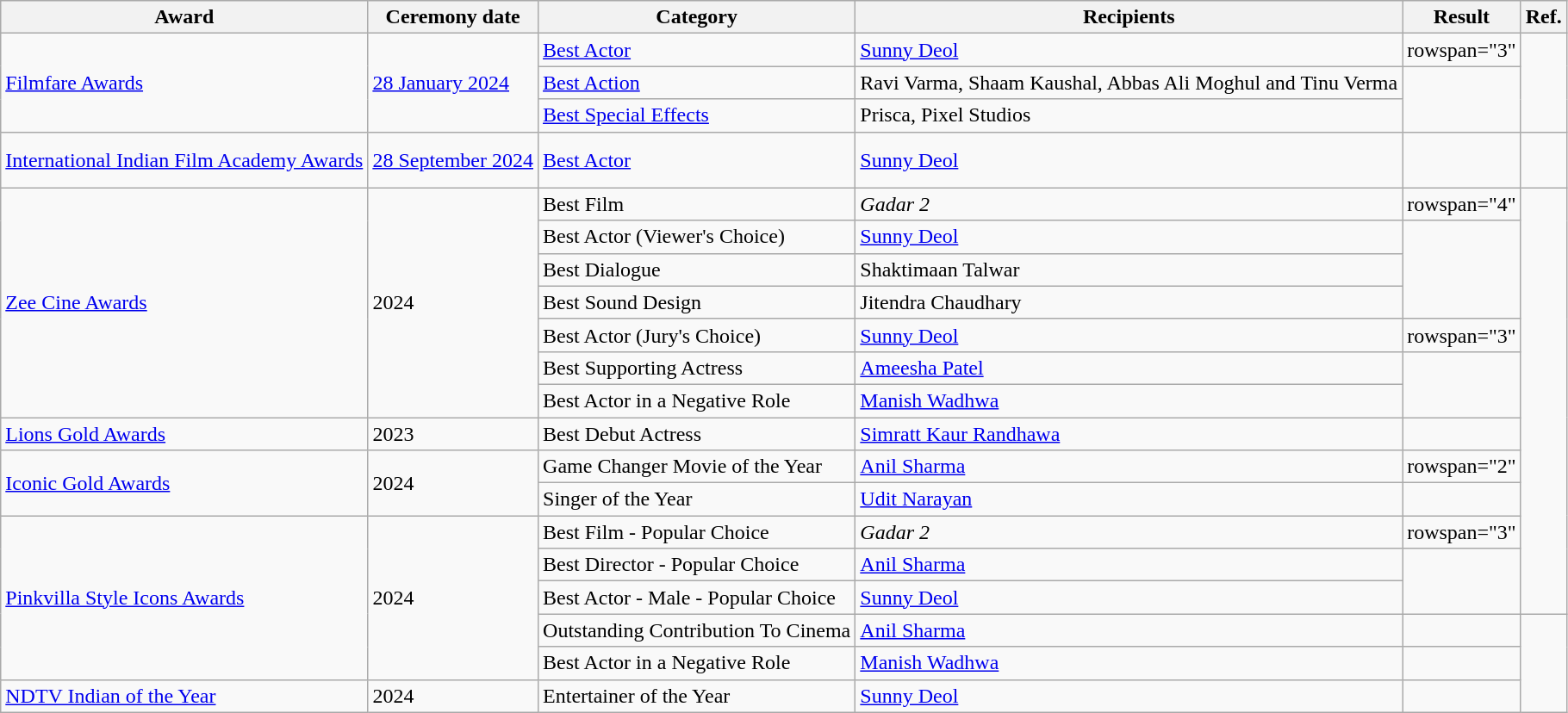<table class="wikitable">
<tr>
<th>Award</th>
<th>Ceremony date</th>
<th>Category</th>
<th>Recipients</th>
<th>Result</th>
<th>Ref.</th>
</tr>
<tr>
<td rowspan="3"><a href='#'>Filmfare Awards</a></td>
<td rowspan="3"><a href='#'>28 January 2024</a></td>
<td><a href='#'>Best Actor</a></td>
<td><a href='#'>Sunny Deol</a></td>
<td>rowspan="3" </td>
<td rowspan="3"></td>
</tr>
<tr>
<td><a href='#'>Best Action</a></td>
<td>Ravi Varma, Shaam Kaushal, Abbas Ali Moghul and Tinu Verma</td>
</tr>
<tr>
<td><a href='#'>Best Special Effects</a></td>
<td>Prisca, Pixel Studios</td>
</tr>
<tr>
<td><a href='#'>International Indian Film Academy Awards</a></td>
<td><a href='#'>28 September 2024</a></td>
<td><a href='#'>Best Actor</a></td>
<td><a href='#'>Sunny Deol</a></td>
<td></td>
<td><br><br></td>
</tr>
<tr>
<td rowspan="7"><a href='#'>Zee Cine Awards</a></td>
<td rowspan="7">2024</td>
<td>Best Film</td>
<td><em>Gadar 2</em></td>
<td>rowspan="4" </td>
<td rowspan="13"></td>
</tr>
<tr>
<td>Best Actor (Viewer's Choice)</td>
<td><a href='#'>Sunny Deol</a></td>
</tr>
<tr>
<td>Best Dialogue</td>
<td>Shaktimaan Talwar</td>
</tr>
<tr>
<td>Best Sound Design</td>
<td>Jitendra Chaudhary</td>
</tr>
<tr>
<td>Best Actor (Jury's Choice)</td>
<td><a href='#'>Sunny Deol</a></td>
<td>rowspan="3" </td>
</tr>
<tr>
<td>Best Supporting Actress</td>
<td><a href='#'>Ameesha Patel</a></td>
</tr>
<tr>
<td>Best Actor in a Negative Role</td>
<td><a href='#'>Manish Wadhwa</a></td>
</tr>
<tr>
<td><a href='#'>Lions Gold Awards</a></td>
<td>2023</td>
<td>Best Debut Actress</td>
<td><a href='#'>Simratt Kaur Randhawa</a></td>
<td></td>
</tr>
<tr>
<td rowspan="2"><a href='#'>Iconic Gold Awards</a></td>
<td rowspan="2">2024</td>
<td>Game Changer Movie of the Year</td>
<td><a href='#'>Anil Sharma</a></td>
<td>rowspan="2"</td>
</tr>
<tr>
<td>Singer of the Year</td>
<td><a href='#'>Udit Narayan</a></td>
</tr>
<tr>
<td rowspan="5"><a href='#'>Pinkvilla Style Icons Awards</a></td>
<td rowspan="5">2024</td>
<td>Best Film - Popular Choice</td>
<td><em>Gadar 2</em></td>
<td>rowspan="3"</td>
</tr>
<tr>
<td>Best Director - Popular Choice</td>
<td><a href='#'>Anil Sharma</a></td>
</tr>
<tr>
<td>Best Actor - Male - Popular Choice</td>
<td><a href='#'>Sunny Deol</a></td>
</tr>
<tr>
<td>Outstanding Contribution To Cinema</td>
<td><a href='#'>Anil Sharma</a></td>
<td></td>
</tr>
<tr>
<td>Best Actor in a Negative Role</td>
<td><a href='#'>Manish Wadhwa</a></td>
<td></td>
</tr>
<tr>
<td><a href='#'>NDTV Indian of the Year</a></td>
<td>2024</td>
<td>Entertainer of the Year</td>
<td><a href='#'>Sunny Deol</a></td>
<td></td>
</tr>
</table>
